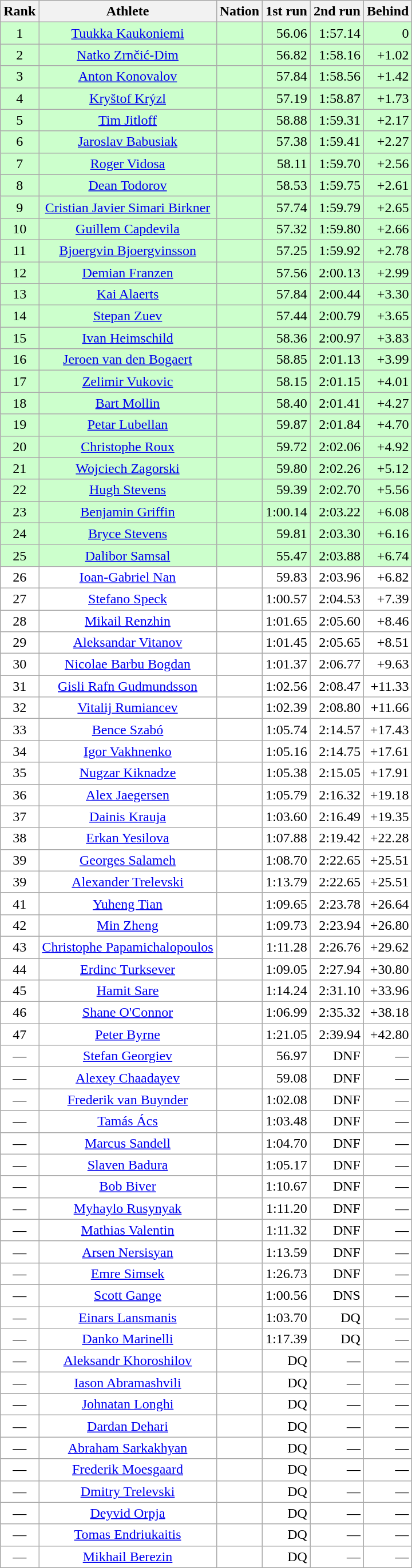<table class=wikitable>
<tr>
<th>Rank</th>
<th>Athlete</th>
<th>Nation</th>
<th>1st run</th>
<th>2nd run</th>
<th>Behind</th>
</tr>
<tr bgcolor="#CCFFCC">
<td align="center">1</td>
<td align="center"><a href='#'>Tuukka Kaukoniemi</a></td>
<td></td>
<td align="right">56.06</td>
<td align="right">1:57.14</td>
<td align="right">0</td>
</tr>
<tr bgcolor="#CCFFCC">
<td align="center">2</td>
<td align="center"><a href='#'>Natko Zrnčić-Dim</a></td>
<td></td>
<td align="right">56.82</td>
<td align="right">1:58.16</td>
<td align="right">+1.02</td>
</tr>
<tr bgcolor="#CCFFCC">
<td align="center">3</td>
<td align="center"><a href='#'>Anton Konovalov</a></td>
<td></td>
<td align="right">57.84</td>
<td align="right">1:58.56</td>
<td align="right">+1.42</td>
</tr>
<tr bgcolor="#CCFFCC">
<td align="center">4</td>
<td align="center"><a href='#'>Kryštof Krýzl</a></td>
<td></td>
<td align="right">57.19</td>
<td align="right">1:58.87</td>
<td align="right">+1.73</td>
</tr>
<tr bgcolor="#CCFFCC">
<td align="center">5</td>
<td align="center"><a href='#'>Tim Jitloff</a></td>
<td></td>
<td align="right">58.88</td>
<td align="right">1:59.31</td>
<td align="right">+2.17</td>
</tr>
<tr bgcolor="#CCFFCC">
<td align="center">6</td>
<td align="center"><a href='#'>Jaroslav Babusiak</a></td>
<td></td>
<td align="right">57.38</td>
<td align="right">1:59.41</td>
<td align="right">+2.27</td>
</tr>
<tr bgcolor="#CCFFCC">
<td align="center">7</td>
<td align="center"><a href='#'>Roger Vidosa</a></td>
<td></td>
<td align="right">58.11</td>
<td align="right">1:59.70</td>
<td align="right">+2.56</td>
</tr>
<tr bgcolor="#CCFFCC">
<td align="center">8</td>
<td align="center"><a href='#'>Dean Todorov</a></td>
<td></td>
<td align="right">58.53</td>
<td align="right">1:59.75</td>
<td align="right">+2.61</td>
</tr>
<tr bgcolor="#CCFFCC">
<td align="center">9</td>
<td align="center"><a href='#'>Cristian Javier Simari Birkner</a></td>
<td></td>
<td align="right">57.74</td>
<td align="right">1:59.79</td>
<td align="right">+2.65</td>
</tr>
<tr bgcolor="#CCFFCC">
<td align="center">10</td>
<td align="center"><a href='#'>Guillem Capdevila</a></td>
<td></td>
<td align="right">57.32</td>
<td align="right">1:59.80</td>
<td align="right">+2.66</td>
</tr>
<tr bgcolor="#CCFFCC">
<td align="center">11</td>
<td align="center"><a href='#'>Bjoergvin Bjoergvinsson</a></td>
<td></td>
<td align="right">57.25</td>
<td align="right">1:59.92</td>
<td align="right">+2.78</td>
</tr>
<tr bgcolor="#CCFFCC">
<td align="center">12</td>
<td align="center"><a href='#'>Demian Franzen</a></td>
<td></td>
<td align="right">57.56</td>
<td align="right">2:00.13</td>
<td align="right">+2.99</td>
</tr>
<tr bgcolor="#CCFFCC">
<td align="center">13</td>
<td align="center"><a href='#'>Kai Alaerts</a></td>
<td></td>
<td align="right">57.84</td>
<td align="right">2:00.44</td>
<td align="right">+3.30</td>
</tr>
<tr bgcolor="#CCFFCC">
<td align="center">14</td>
<td align="center"><a href='#'>Stepan Zuev</a></td>
<td></td>
<td align="right">57.44</td>
<td align="right">2:00.79</td>
<td align="right">+3.65</td>
</tr>
<tr bgcolor="#CCFFCC">
<td align="center">15</td>
<td align="center"><a href='#'>Ivan Heimschild</a></td>
<td></td>
<td align="right">58.36</td>
<td align="right">2:00.97</td>
<td align="right">+3.83</td>
</tr>
<tr bgcolor="#CCFFCC">
<td align="center">16</td>
<td align="center"><a href='#'>Jeroen van den Bogaert</a></td>
<td></td>
<td align="right">58.85</td>
<td align="right">2:01.13</td>
<td align="right">+3.99</td>
</tr>
<tr bgcolor="#CCFFCC">
<td align="center">17</td>
<td align="center"><a href='#'>Zelimir Vukovic</a></td>
<td></td>
<td align="right">58.15</td>
<td align="right">2:01.15</td>
<td align="right">+4.01</td>
</tr>
<tr bgcolor="#CCFFCC">
<td align="center">18</td>
<td align="center"><a href='#'>Bart Mollin</a></td>
<td></td>
<td align="right">58.40</td>
<td align="right">2:01.41</td>
<td align="right">+4.27</td>
</tr>
<tr bgcolor="#CCFFCC">
<td align="center">19</td>
<td align="center"><a href='#'>Petar Lubellan</a></td>
<td></td>
<td align="right">59.87</td>
<td align="right">2:01.84</td>
<td align="right">+4.70</td>
</tr>
<tr bgcolor="#CCFFCC">
<td align="center">20</td>
<td align="center"><a href='#'>Christophe Roux</a></td>
<td></td>
<td align="right">59.72</td>
<td align="right">2:02.06</td>
<td align="right">+4.92</td>
</tr>
<tr bgcolor="#CCFFCC">
<td align="center">21</td>
<td align="center"><a href='#'>Wojciech Zagorski</a></td>
<td></td>
<td align="right">59.80</td>
<td align="right">2:02.26</td>
<td align="right">+5.12</td>
</tr>
<tr bgcolor="#CCFFCC">
<td align="center">22</td>
<td align="center"><a href='#'>Hugh Stevens</a></td>
<td></td>
<td align="right">59.39</td>
<td align="right">2:02.70</td>
<td align="right">+5.56</td>
</tr>
<tr bgcolor="#CCFFCC">
<td align="center">23</td>
<td align="center"><a href='#'>Benjamin Griffin</a></td>
<td></td>
<td align="right">1:00.14</td>
<td align="right">2:03.22</td>
<td align="right">+6.08</td>
</tr>
<tr bgcolor="#CCFFCC">
<td align="center">24</td>
<td align="center"><a href='#'>Bryce Stevens</a></td>
<td></td>
<td align="right">59.81</td>
<td align="right">2:03.30</td>
<td align="right">+6.16</td>
</tr>
<tr bgcolor="#CCFFCC">
<td align="center">25</td>
<td align="center"><a href='#'>Dalibor Samsal</a></td>
<td></td>
<td align="right">55.47</td>
<td align="right">2:03.88</td>
<td align="right">+6.74</td>
</tr>
<tr bgcolor="#FFFFFF">
<td align="center">26</td>
<td align="center"><a href='#'>Ioan-Gabriel Nan</a></td>
<td></td>
<td align="right">59.83</td>
<td align="right">2:03.96</td>
<td align="right">+6.82</td>
</tr>
<tr bgcolor="#FFFFFF">
<td align="center">27</td>
<td align="center"><a href='#'>Stefano Speck</a></td>
<td></td>
<td align="right">1:00.57</td>
<td align="right">2:04.53</td>
<td align="right">+7.39</td>
</tr>
<tr bgcolor="#FFFFFF">
<td align="center">28</td>
<td align="center"><a href='#'>Mikail Renzhin</a></td>
<td></td>
<td align="right">1:01.65</td>
<td align="right">2:05.60</td>
<td align="right">+8.46</td>
</tr>
<tr bgcolor="#FFFFFF">
<td align="center">29</td>
<td align="center"><a href='#'>Aleksandar Vitanov</a></td>
<td></td>
<td align="right">1:01.45</td>
<td align="right">2:05.65</td>
<td align="right">+8.51</td>
</tr>
<tr bgcolor="#FFFFFF">
<td align="center">30</td>
<td align="center"><a href='#'>Nicolae Barbu Bogdan</a></td>
<td></td>
<td align="right">1:01.37</td>
<td align="right">2:06.77</td>
<td align="right">+9.63</td>
</tr>
<tr bgcolor="#FFFFFF">
<td align="center">31</td>
<td align="center"><a href='#'>Gisli Rafn Gudmundsson</a></td>
<td></td>
<td align="right">1:02.56</td>
<td align="right">2:08.47</td>
<td align="right">+11.33</td>
</tr>
<tr bgcolor="#FFFFFF">
<td align="center">32</td>
<td align="center"><a href='#'>Vitalij Rumiancev</a></td>
<td></td>
<td align="right">1:02.39</td>
<td align="right">2:08.80</td>
<td align="right">+11.66</td>
</tr>
<tr bgcolor="#FFFFFF">
<td align="center">33</td>
<td align="center"><a href='#'>Bence Szabó</a></td>
<td></td>
<td align="right">1:05.74</td>
<td align="right">2:14.57</td>
<td align="right">+17.43</td>
</tr>
<tr bgcolor="#FFFFFF">
<td align="center">34</td>
<td align="center"><a href='#'>Igor Vakhnenko</a></td>
<td></td>
<td align="right">1:05.16</td>
<td align="right">2:14.75</td>
<td align="right">+17.61</td>
</tr>
<tr bgcolor="#FFFFFF">
<td align="center">35</td>
<td align="center"><a href='#'>Nugzar Kiknadze</a></td>
<td></td>
<td align="right">1:05.38</td>
<td align="right">2:15.05</td>
<td align="right">+17.91</td>
</tr>
<tr bgcolor="#FFFFFF">
<td align="center">36</td>
<td align="center"><a href='#'>Alex Jaegersen</a></td>
<td></td>
<td align="right">1:05.79</td>
<td align="right">2:16.32</td>
<td align="right">+19.18</td>
</tr>
<tr bgcolor="#FFFFFF">
<td align="center">37</td>
<td align="center"><a href='#'>Dainis Krauja</a></td>
<td></td>
<td align="right">1:03.60</td>
<td align="right">2:16.49</td>
<td align="right">+19.35</td>
</tr>
<tr bgcolor="#FFFFFF">
<td align="center">38</td>
<td align="center"><a href='#'>Erkan Yesilova</a></td>
<td></td>
<td align="right">1:07.88</td>
<td align="right">2:19.42</td>
<td align="right">+22.28</td>
</tr>
<tr bgcolor="#FFFFFF">
<td align="center">39</td>
<td align="center"><a href='#'>Georges Salameh</a></td>
<td></td>
<td align="right">1:08.70</td>
<td align="right">2:22.65</td>
<td align="right">+25.51</td>
</tr>
<tr bgcolor="#FFFFFF">
<td align="center">39</td>
<td align="center"><a href='#'>Alexander Trelevski</a></td>
<td></td>
<td align="right">1:13.79</td>
<td align="right">2:22.65</td>
<td align="right">+25.51</td>
</tr>
<tr bgcolor="#FFFFFF">
<td align="center">41</td>
<td align="center"><a href='#'>Yuheng Tian</a></td>
<td></td>
<td align="right">1:09.65</td>
<td align="right">2:23.78</td>
<td align="right">+26.64</td>
</tr>
<tr bgcolor="#FFFFFF">
<td align="center">42</td>
<td align="center"><a href='#'>Min Zheng</a></td>
<td></td>
<td align="right">1:09.73</td>
<td align="right">2:23.94</td>
<td align="right">+26.80</td>
</tr>
<tr bgcolor="#FFFFFF">
<td align="center">43</td>
<td align="center"><a href='#'>Christophe Papamichalopoulos</a></td>
<td></td>
<td align="right">1:11.28</td>
<td align="right">2:26.76</td>
<td align="right">+29.62</td>
</tr>
<tr bgcolor="#FFFFFF">
<td align="center">44</td>
<td align="center"><a href='#'>Erdinc Turksever</a></td>
<td></td>
<td align="right">1:09.05</td>
<td align="right">2:27.94</td>
<td align="right">+30.80</td>
</tr>
<tr bgcolor="#FFFFFF">
<td align="center">45</td>
<td align="center"><a href='#'>Hamit Sare</a></td>
<td></td>
<td align="right">1:14.24</td>
<td align="right">2:31.10</td>
<td align="right">+33.96</td>
</tr>
<tr bgcolor="#FFFFFF">
<td align="center">46</td>
<td align="center"><a href='#'>Shane O'Connor</a></td>
<td></td>
<td align="right">1:06.99</td>
<td align="right">2:35.32</td>
<td align="right">+38.18</td>
</tr>
<tr bgcolor="#FFFFFF">
<td align="center">47</td>
<td align="center"><a href='#'>Peter Byrne</a></td>
<td></td>
<td align="right">1:21.05</td>
<td align="right">2:39.94</td>
<td align="right">+42.80</td>
</tr>
<tr bgcolor="#FFFFFF">
<td align="center">—</td>
<td align="center"><a href='#'>Stefan Georgiev</a></td>
<td></td>
<td align="right">56.97</td>
<td align="right">DNF</td>
<td align="right">—</td>
</tr>
<tr bgcolor="#FFFFFF">
<td align="center">—</td>
<td align="center"><a href='#'>Alexey Chaadayev</a></td>
<td></td>
<td align="right">59.08</td>
<td align="right">DNF</td>
<td align="right">—</td>
</tr>
<tr bgcolor="#FFFFFF">
<td align="center">—</td>
<td align="center"><a href='#'>Frederik van Buynder</a></td>
<td></td>
<td align="right">1:02.08</td>
<td align="right">DNF</td>
<td align="right">—</td>
</tr>
<tr bgcolor="#FFFFFF">
<td align="center">—</td>
<td align="center"><a href='#'>Tamás Ács</a></td>
<td></td>
<td align="right">1:03.48</td>
<td align="right">DNF</td>
<td align="right">—</td>
</tr>
<tr bgcolor="#FFFFFF">
<td align="center">—</td>
<td align="center"><a href='#'>Marcus Sandell</a></td>
<td></td>
<td align="right">1:04.70</td>
<td align="right">DNF</td>
<td align="right">—</td>
</tr>
<tr bgcolor="#FFFFFF">
<td align="center">—</td>
<td align="center"><a href='#'>Slaven Badura</a></td>
<td></td>
<td align="right">1:05.17</td>
<td align="right">DNF</td>
<td align="right">—</td>
</tr>
<tr bgcolor="#FFFFFF">
<td align="center">—</td>
<td align="center"><a href='#'>Bob Biver</a></td>
<td></td>
<td align="right">1:10.67</td>
<td align="right">DNF</td>
<td align="right">—</td>
</tr>
<tr bgcolor="#FFFFFF">
<td align="center">—</td>
<td align="center"><a href='#'>Myhaylo Rusynyak</a></td>
<td></td>
<td align="right">1:11.20</td>
<td align="right">DNF</td>
<td align="right">—</td>
</tr>
<tr bgcolor="#FFFFFF">
<td align="center">—</td>
<td align="center"><a href='#'>Mathias Valentin</a></td>
<td></td>
<td align="right">1:11.32</td>
<td align="right">DNF</td>
<td align="right">—</td>
</tr>
<tr bgcolor="#FFFFFF">
<td align="center">—</td>
<td align="center"><a href='#'>Arsen Nersisyan</a></td>
<td></td>
<td align="right">1:13.59</td>
<td align="right">DNF</td>
<td align="right">—</td>
</tr>
<tr bgcolor="#FFFFFF">
<td align="center">—</td>
<td align="center"><a href='#'>Emre Simsek</a></td>
<td></td>
<td align="right">1:26.73</td>
<td align="right">DNF</td>
<td align="right">—</td>
</tr>
<tr bgcolor="#FFFFFF">
<td align="center">—</td>
<td align="center"><a href='#'>Scott Gange</a></td>
<td></td>
<td align="right">1:00.56</td>
<td align="right">DNS</td>
<td align="right">—</td>
</tr>
<tr bgcolor="#FFFFFF">
<td align="center">—</td>
<td align="center"><a href='#'>Einars Lansmanis</a></td>
<td></td>
<td align="right">1:03.70</td>
<td align="right">DQ</td>
<td align="right">—</td>
</tr>
<tr bgcolor="#FFFFFF">
<td align="center">—</td>
<td align="center"><a href='#'>Danko Marinelli</a></td>
<td></td>
<td align="right">1:17.39</td>
<td align="right">DQ</td>
<td align="right">—</td>
</tr>
<tr bgcolor="#FFFFFF">
<td align="center">—</td>
<td align="center"><a href='#'>Aleksandr Khoroshilov</a></td>
<td></td>
<td align="right">DQ</td>
<td align="right">—</td>
<td align="right">—</td>
</tr>
<tr bgcolor="#FFFFFF">
<td align="center">—</td>
<td align="center"><a href='#'>Iason Abramashvili</a></td>
<td></td>
<td align="right">DQ</td>
<td align="right">—</td>
<td align="right">—</td>
</tr>
<tr bgcolor="#FFFFFF">
<td align="center">—</td>
<td align="center"><a href='#'>Johnatan Longhi</a></td>
<td></td>
<td align="right">DQ</td>
<td align="right">—</td>
<td align="right">—</td>
</tr>
<tr bgcolor="#FFFFFF">
<td align="center">—</td>
<td align="center"><a href='#'>Dardan Dehari</a></td>
<td></td>
<td align="right">DQ</td>
<td align="right">—</td>
<td align="right">—</td>
</tr>
<tr bgcolor="#FFFFFF">
<td align="center">—</td>
<td align="center"><a href='#'>Abraham Sarkakhyan</a></td>
<td></td>
<td align="right">DQ</td>
<td align="right">—</td>
<td align="right">—</td>
</tr>
<tr bgcolor="#FFFFFF">
<td align="center">—</td>
<td align="center"><a href='#'>Frederik Moesgaard</a></td>
<td></td>
<td align="right">DQ</td>
<td align="right">—</td>
<td align="right">—</td>
</tr>
<tr bgcolor="#FFFFFF">
<td align="center">—</td>
<td align="center"><a href='#'>Dmitry Trelevski</a></td>
<td></td>
<td align="right">DQ</td>
<td align="right">—</td>
<td align="right">—</td>
</tr>
<tr bgcolor="#FFFFFF">
<td align="center">—</td>
<td align="center"><a href='#'>Deyvid Orpja</a></td>
<td></td>
<td align="right">DQ</td>
<td align="right">—</td>
<td align="right">—</td>
</tr>
<tr bgcolor="#FFFFFF">
<td align="center">—</td>
<td align="center"><a href='#'>Tomas Endriukaitis</a></td>
<td></td>
<td align="right">DQ</td>
<td align="right">—</td>
<td align="right">—</td>
</tr>
<tr bgcolor="#FFFFFF">
<td align="center">—</td>
<td align="center"><a href='#'>Mikhail Berezin</a></td>
<td></td>
<td align="right">DQ</td>
<td align="right">—</td>
<td align="right">—</td>
</tr>
</table>
